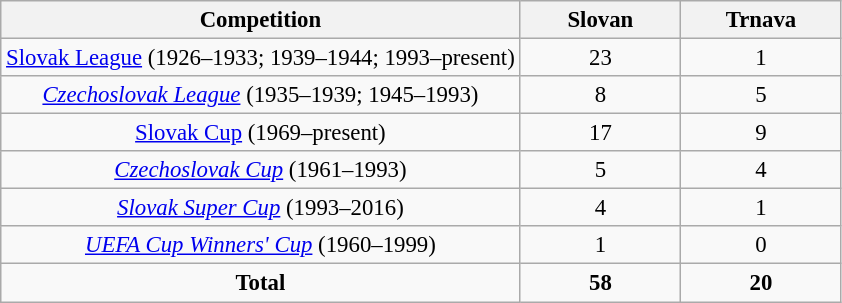<table class="wikitable" style="text-align:center;font-size:95%">
<tr>
<th>Competition</th>
<th style="width:100px;">Slovan</th>
<th style="width:100px;">Trnava</th>
</tr>
<tr>
<td><a href='#'>Slovak League</a> (1926–1933; 1939–1944; 1993–present)</td>
<td>23</td>
<td>1</td>
</tr>
<tr>
<td><em><a href='#'>Czechoslovak League</a></em> (1935–1939; 1945–1993)</td>
<td>8</td>
<td>5</td>
</tr>
<tr>
<td><a href='#'>Slovak Cup</a> (1969–present)</td>
<td>17</td>
<td>9</td>
</tr>
<tr>
<td><em><a href='#'>Czechoslovak Cup</a></em> (1961–1993)</td>
<td>5</td>
<td>4</td>
</tr>
<tr>
<td><em><a href='#'>Slovak Super Cup</a></em> (1993–2016)</td>
<td>4</td>
<td>1</td>
</tr>
<tr>
<td><em><a href='#'>UEFA Cup Winners' Cup</a></em> (1960–1999)</td>
<td>1</td>
<td>0</td>
</tr>
<tr>
<td><strong>Total</strong></td>
<td><strong>58</strong></td>
<td><strong>20</strong></td>
</tr>
</table>
